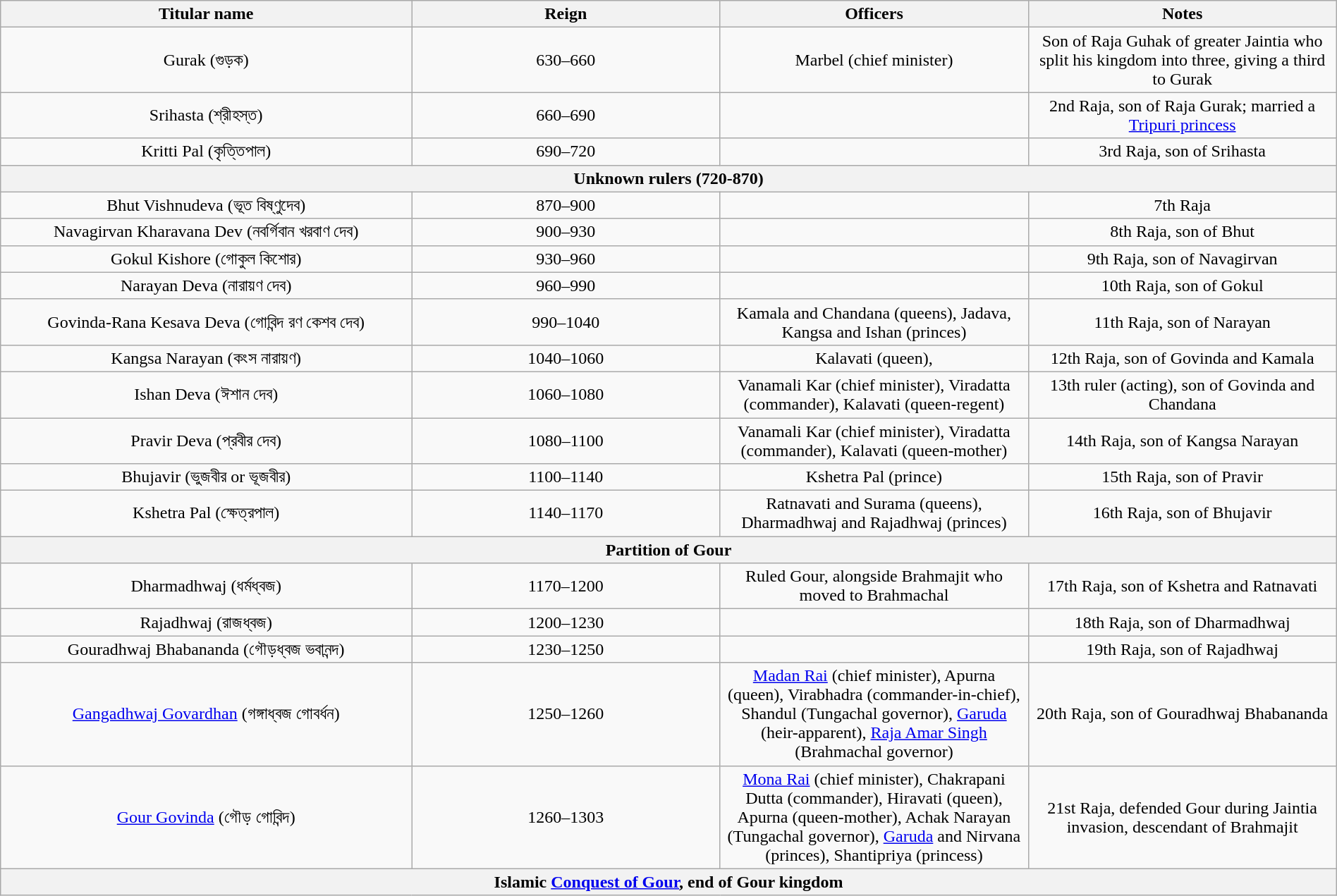<table class="wikitable" style="width:100%; text-align:center;">
<tr>
<th style="width:12%;">Titular name</th>
<th style="width:9%;">Reign</th>
<th style="width:9%;">Officers</th>
<th style="width:9%;">Notes</th>
</tr>
<tr>
<td>Gurak (গুড়ক)</td>
<td>630–660</td>
<td>Marbel (chief minister)</td>
<td>Son of Raja Guhak of greater Jaintia who split his kingdom into three, giving a third to Gurak</td>
</tr>
<tr>
<td>Srihasta (শ্রীহস্ত)</td>
<td>660–690</td>
<td></td>
<td>2nd Raja, son of Raja Gurak; married a <a href='#'>Tripuri princess</a></td>
</tr>
<tr>
<td>Kritti Pal (কৃত্তিপাল)</td>
<td>690–720</td>
<td></td>
<td>3rd Raja, son of Srihasta</td>
</tr>
<tr>
<th scope="row" colspan="4">Unknown rulers (720-870)</th>
</tr>
<tr>
<td>Bhut Vishnudeva (ভূত বিষ্ণুদেব)</td>
<td>870–900</td>
<td></td>
<td>7th Raja</td>
</tr>
<tr>
<td>Navagirvan Kharavana Dev (নবর্গিবান খরবাণ দেব)</td>
<td>900–930</td>
<td></td>
<td>8th Raja, son of Bhut</td>
</tr>
<tr>
<td>Gokul Kishore (গোকুল কিশোর)</td>
<td>930–960</td>
<td></td>
<td>9th Raja, son of Navagirvan</td>
</tr>
<tr>
<td>Narayan Deva (নারায়ণ দেব)</td>
<td>960–990</td>
<td></td>
<td>10th Raja, son of Gokul</td>
</tr>
<tr>
<td>Govinda-Rana Kesava Deva (গোবিন্দ রণ কেশব দেব)</td>
<td>990–1040</td>
<td>Kamala and Chandana (queens), Jadava, Kangsa and Ishan (princes)</td>
<td>11th Raja, son of Narayan</td>
</tr>
<tr>
<td>Kangsa Narayan (কংস নারায়ণ)</td>
<td>1040–1060</td>
<td>Kalavati (queen),</td>
<td>12th Raja, son of Govinda and Kamala</td>
</tr>
<tr>
<td>Ishan Deva (ঈশান দেব)</td>
<td>1060–1080</td>
<td>Vanamali Kar (chief minister), Viradatta (commander), Kalavati (queen-regent)</td>
<td>13th ruler (acting), son of Govinda and Chandana</td>
</tr>
<tr>
<td>Pravir Deva (প্রবীর দেব)</td>
<td>1080–1100</td>
<td>Vanamali Kar (chief minister), Viradatta (commander), Kalavati (queen-mother)</td>
<td>14th Raja, son of Kangsa Narayan</td>
</tr>
<tr>
<td>Bhujavir (ভুজবীর or ভূজবীর)</td>
<td>1100–1140</td>
<td>Kshetra Pal (prince)</td>
<td>15th Raja, son of Pravir</td>
</tr>
<tr>
<td>Kshetra Pal (ক্ষেত্রপাল)</td>
<td>1140–1170</td>
<td>Ratnavati and Surama (queens), Dharmadhwaj and Rajadhwaj (princes)</td>
<td>16th Raja, son of Bhujavir</td>
</tr>
<tr>
<th scope="row" colspan="4">Partition of Gour</th>
</tr>
<tr>
<td>Dharmadhwaj (ধর্মধ্বজ)</td>
<td>1170–1200</td>
<td>Ruled Gour, alongside Brahmajit who moved to Brahmachal</td>
<td>17th Raja, son of Kshetra and Ratnavati</td>
</tr>
<tr>
<td>Rajadhwaj (রাজধ্বজ)</td>
<td>1200–1230</td>
<td></td>
<td>18th Raja, son of Dharmadhwaj</td>
</tr>
<tr>
<td>Gouradhwaj Bhabananda (গৌড়ধ্বজ ভবানন্দ)</td>
<td>1230–1250</td>
<td></td>
<td>19th Raja, son of Rajadhwaj</td>
</tr>
<tr>
<td><a href='#'>Gangadhwaj Govardhan</a> (গঙ্গাধ্বজ গোবর্ধন)</td>
<td>1250–1260</td>
<td><a href='#'>Madan Rai</a> (chief minister), Apurna (queen), Virabhadra (commander-in-chief), Shandul (Tungachal governor), <a href='#'>Garuda</a> (heir-apparent), <a href='#'>Raja Amar Singh</a> (Brahmachal governor)</td>
<td>20th Raja, son of Gouradhwaj Bhabananda</td>
</tr>
<tr>
<td><a href='#'>Gour Govinda</a> (গৌড় গোবিন্দ)</td>
<td>1260–1303</td>
<td><a href='#'>Mona Rai</a> (chief minister), Chakrapani Dutta (commander), Hiravati (queen), Apurna (queen-mother), Achak Narayan (Tungachal governor), <a href='#'>Garuda</a> and Nirvana (princes), Shantipriya (princess)</td>
<td>21st Raja, defended Gour during Jaintia invasion, descendant of Brahmajit</td>
</tr>
<tr>
<th scope="row" colspan="4">Islamic <a href='#'>Conquest of Gour</a>, end of Gour kingdom</th>
</tr>
</table>
